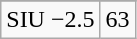<table class="wikitable">
<tr align="center">
</tr>
<tr align="center">
<td>SIU −2.5</td>
<td>63</td>
</tr>
</table>
